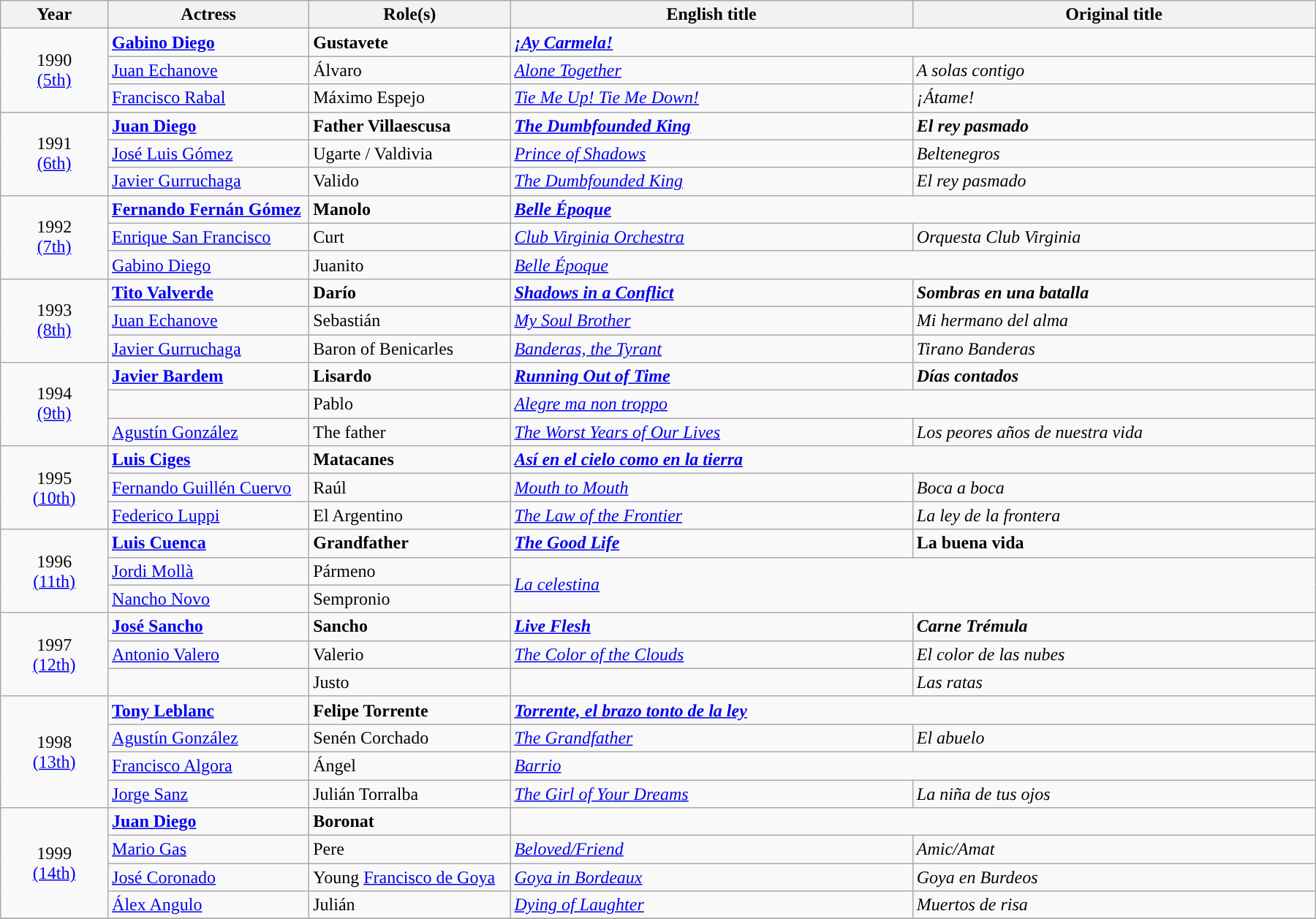<table class="wikitable sortable" style="text-align:left;">
<tr>
<th scope="col" style="width:8%;">Year</th>
<th scope="col" style="width:15%;">Actress</th>
<th scope="col" style="width:15%;">Role(s)</th>
<th scope="col" style="width:30%;">English title</th>
<th scope="col" style="width:30%;">Original title</th>
</tr>
<tr>
<td rowspan="3" style="text-align:center;">1990<br><a href='#'>(5th)</a></td>
<td style="background:"><strong><a href='#'>Gabino Diego</a></strong></td>
<td style="background:"><strong>Gustavete</strong></td>
<td colspan="2" style="background:"><strong><em><a href='#'>¡Ay Carmela!</a></em></strong></td>
</tr>
<tr>
<td><a href='#'>Juan Echanove</a></td>
<td>Álvaro</td>
<td><em><a href='#'>Alone Together</a></em></td>
<td><em>A solas contigo</em></td>
</tr>
<tr>
<td><a href='#'>Francisco Rabal</a></td>
<td>Máximo Espejo</td>
<td><em><a href='#'>Tie Me Up! Tie Me Down!</a></em></td>
<td><em>¡Átame!</em></td>
</tr>
<tr>
<td rowspan="3" style="text-align:center;">1991<br><a href='#'>(6th)</a></td>
<td style="background:"><strong><a href='#'>Juan Diego</a></strong></td>
<td style="background:"><strong>Father Villaescusa</strong></td>
<td style="background:"><strong><em><a href='#'>The Dumbfounded King</a></em></strong></td>
<td style="background:"><strong><em>El rey pasmado</em></strong></td>
</tr>
<tr>
<td><a href='#'>José Luis Gómez</a></td>
<td>Ugarte / Valdivia</td>
<td><em><a href='#'>Prince of Shadows</a></em></td>
<td><em>Beltenegros</em></td>
</tr>
<tr>
<td><a href='#'>Javier Gurruchaga</a></td>
<td>Valido</td>
<td><em><a href='#'>The Dumbfounded King</a></em></td>
<td><em>El rey pasmado</em></td>
</tr>
<tr>
<td rowspan="3" style="text-align:center;">1992<br><a href='#'>(7th)</a></td>
<td style="background:"><strong><a href='#'>Fernando Fernán Gómez</a></strong></td>
<td style="background:"><strong>Manolo</strong></td>
<td colspan="2" style="background:"><strong><em><a href='#'>Belle Époque</a></em></strong></td>
</tr>
<tr>
<td><a href='#'>Enrique San Francisco</a></td>
<td>Curt</td>
<td><em><a href='#'>Club Virginia Orchestra</a></em></td>
<td><em>Orquesta Club Virginia</em></td>
</tr>
<tr>
<td><a href='#'>Gabino Diego</a></td>
<td>Juanito</td>
<td colspan="2"><em><a href='#'>Belle Époque</a></em></td>
</tr>
<tr>
<td rowspan="3" style="text-align:center;">1993<br><a href='#'>(8th)</a></td>
<td style="background:"><strong><a href='#'>Tito Valverde</a></strong></td>
<td style="background:"><strong>Darío</strong></td>
<td style="background:"><strong><em><a href='#'>Shadows in a Conflict</a></em></strong></td>
<td style="background:"><strong><em>Sombras en una batalla</em></strong></td>
</tr>
<tr>
<td><a href='#'>Juan Echanove</a></td>
<td>Sebastián</td>
<td><em><a href='#'>My Soul Brother</a></em></td>
<td><em>Mi hermano del alma</em></td>
</tr>
<tr>
<td><a href='#'>Javier Gurruchaga</a></td>
<td>Baron of Benicarles</td>
<td><em><a href='#'>Banderas, the Tyrant</a></em></td>
<td><em>Tirano Banderas</em></td>
</tr>
<tr>
<td rowspan="3" style="text-align:center;">1994<br><a href='#'>(9th)</a></td>
<td style="background:"><strong><a href='#'>Javier Bardem</a></strong></td>
<td style="background:"><strong>Lisardo</strong></td>
<td style="background:"><strong><em><a href='#'>Running Out of Time</a></em></strong></td>
<td style="background:"><strong><em>Días contados</em></strong></td>
</tr>
<tr>
<td></td>
<td>Pablo</td>
<td colspan="2"><em><a href='#'>Alegre ma non troppo</a></em></td>
</tr>
<tr>
<td><a href='#'>Agustín González</a></td>
<td>The father</td>
<td><em><a href='#'>The Worst Years of Our Lives</a></em></td>
<td><em>Los peores años de nuestra vida</em></td>
</tr>
<tr>
<td rowspan="3" style="text-align:center;">1995<br><a href='#'>(10th)</a></td>
<td style="background:"><strong><a href='#'>Luis Ciges</a></strong></td>
<td style="background:"><strong>Matacanes</strong></td>
<td colspan="2" style="background:"><strong><em><a href='#'>Así en el cielo como en la tierra</a></em></strong></td>
</tr>
<tr>
<td><a href='#'>Fernando Guillén Cuervo</a></td>
<td>Raúl</td>
<td><em><a href='#'>Mouth to Mouth</a></em></td>
<td><em>Boca a boca</em></td>
</tr>
<tr>
<td><a href='#'>Federico Luppi</a></td>
<td>El Argentino</td>
<td><em><a href='#'>The Law of the Frontier</a></em></td>
<td><em>La ley de la frontera</em></td>
</tr>
<tr>
<td rowspan="3" style="text-align:center;">1996<br><a href='#'>(11th)</a></td>
<td style="background:"><strong><a href='#'>Luis Cuenca</a></strong></td>
<td style="background:"><strong>Grandfather</strong></td>
<td style="background:"><strong><em><a href='#'>The Good Life</a></em></strong></td>
<td style="background:"><strong>La buena vida</strong></td>
</tr>
<tr>
<td><a href='#'>Jordi Mollà</a></td>
<td>Pármeno</td>
<td colspan="2" rowspan="2"><em><a href='#'>La celestina</a></em></td>
</tr>
<tr>
<td><a href='#'>Nancho Novo</a></td>
<td>Sempronio</td>
</tr>
<tr>
<td rowspan="3" style="text-align:center;">1997<br><a href='#'>(12th)</a></td>
<td style="background:"><strong><a href='#'>José Sancho</a></strong></td>
<td style="background:"><strong>Sancho</strong></td>
<td style="background:"><strong><em><a href='#'>Live Flesh</a></em></strong></td>
<td style="background:"><strong><em>Carne Trémula</em></strong></td>
</tr>
<tr>
<td><a href='#'>Antonio Valero</a></td>
<td>Valerio</td>
<td><em><a href='#'>The Color of the Clouds</a></em></td>
<td><em>El color de las nubes</em></td>
</tr>
<tr>
<td></td>
<td>Justo</td>
<td><em></em></td>
<td><em>Las ratas</em></td>
</tr>
<tr>
<td rowspan="4" style="text-align:center;">1998<br><a href='#'>(13th)</a></td>
<td style="background:"><strong><a href='#'>Tony Leblanc</a></strong></td>
<td style="background:"><strong>Felipe Torrente</strong></td>
<td colspan="2" style="background:"><strong><em><a href='#'>Torrente, el brazo tonto de la ley</a></em></strong></td>
</tr>
<tr>
<td><a href='#'>Agustín González</a></td>
<td>Senén Corchado</td>
<td><em><a href='#'>The Grandfather</a></em></td>
<td><em>El abuelo</em></td>
</tr>
<tr>
<td><a href='#'>Francisco Algora</a></td>
<td>Ángel</td>
<td colspan="2"><em><a href='#'>Barrio</a></em></td>
</tr>
<tr>
<td><a href='#'>Jorge Sanz</a></td>
<td>Julián Torralba</td>
<td><em><a href='#'>The Girl of Your Dreams</a></em></td>
<td><em>La niña de tus ojos</em></td>
</tr>
<tr>
<td rowspan="4" style="text-align:center;">1999<br><a href='#'>(14th)</a></td>
<td style="background:"><strong><a href='#'>Juan Diego</a></strong></td>
<td style="background:"><strong>Boronat</strong></td>
<td colspan="2" style="background:"><strong><em></em></strong></td>
</tr>
<tr>
<td><a href='#'>Mario Gas</a></td>
<td>Pere</td>
<td><em><a href='#'>Beloved/Friend</a></em></td>
<td><em>Amic/Amat</em></td>
</tr>
<tr>
<td><a href='#'>José Coronado</a></td>
<td>Young <a href='#'>Francisco de Goya</a></td>
<td><em><a href='#'>Goya in Bordeaux</a></em></td>
<td><em>Goya en Burdeos</em></td>
</tr>
<tr>
<td><a href='#'>Álex Angulo</a></td>
<td>Julián</td>
<td><em><a href='#'>Dying of Laughter</a></em></td>
<td><em>Muertos de risa</em></td>
</tr>
<tr>
</tr>
</table>
